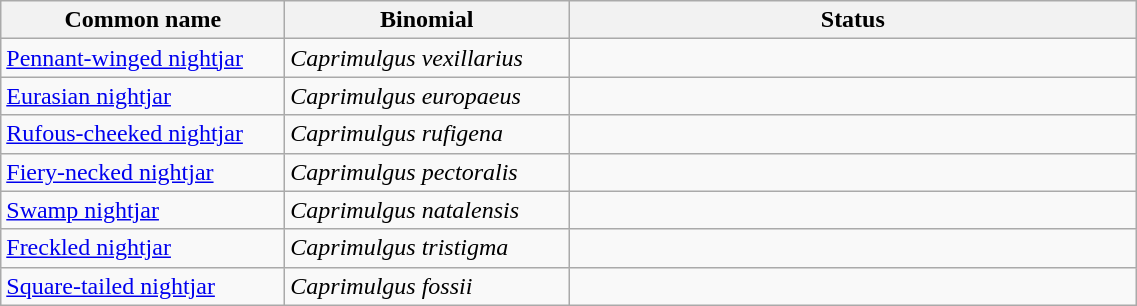<table width=60% class="wikitable">
<tr>
<th width=25%>Common name</th>
<th width=25%>Binomial</th>
<th width=50%>Status</th>
</tr>
<tr>
<td><a href='#'>Pennant-winged nightjar</a></td>
<td><em>Caprimulgus vexillarius</em></td>
<td></td>
</tr>
<tr>
<td><a href='#'>Eurasian nightjar</a></td>
<td><em>Caprimulgus europaeus</em></td>
<td></td>
</tr>
<tr>
<td><a href='#'>Rufous-cheeked nightjar</a></td>
<td><em>Caprimulgus rufigena</em></td>
<td></td>
</tr>
<tr>
<td><a href='#'>Fiery-necked nightjar</a></td>
<td><em>Caprimulgus pectoralis</em></td>
<td></td>
</tr>
<tr>
<td><a href='#'>Swamp nightjar</a></td>
<td><em>Caprimulgus natalensis</em></td>
<td></td>
</tr>
<tr>
<td><a href='#'>Freckled nightjar</a></td>
<td><em>Caprimulgus tristigma</em></td>
<td></td>
</tr>
<tr>
<td><a href='#'>Square-tailed nightjar</a></td>
<td><em>Caprimulgus fossii</em></td>
<td></td>
</tr>
</table>
